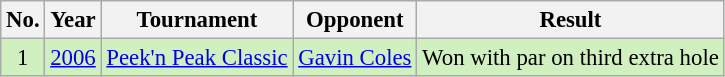<table class="wikitable" style="font-size:95%;">
<tr>
<th>No.</th>
<th>Year</th>
<th>Tournament</th>
<th>Opponent</th>
<th>Result</th>
</tr>
<tr style="background:#D0F0C0;">
<td align=center>1</td>
<td><a href='#'>2006</a></td>
<td><a href='#'>Peek'n Peak Classic</a></td>
<td> <a href='#'>Gavin Coles</a></td>
<td>Won with par on third extra hole</td>
</tr>
</table>
